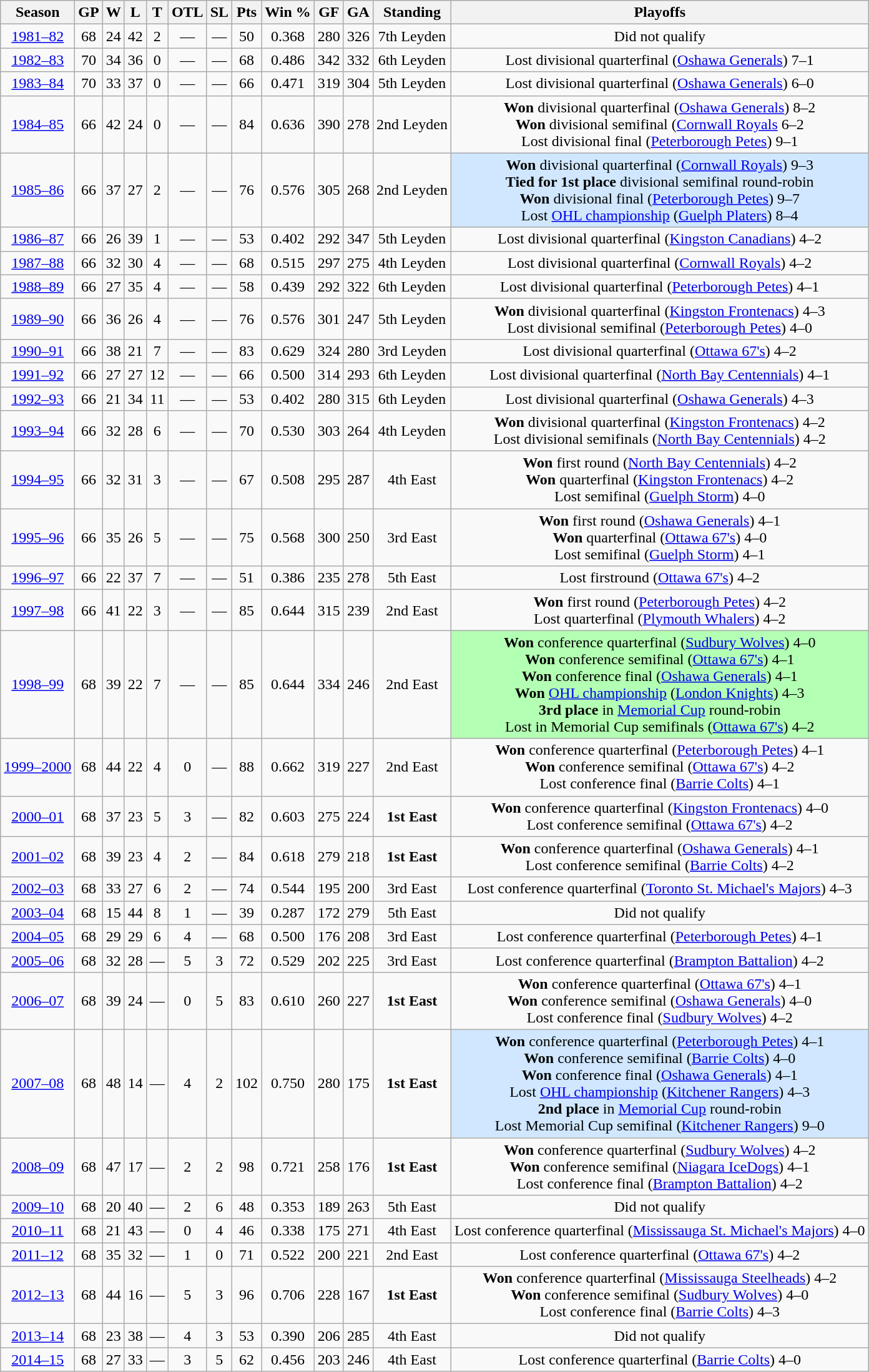<table class="wikitable" style="text-align:center">
<tr>
<th>Season</th>
<th>GP</th>
<th>W</th>
<th>L</th>
<th>T</th>
<th>OTL</th>
<th>SL</th>
<th>Pts</th>
<th>Win %</th>
<th>GF</th>
<th>GA</th>
<th>Standing</th>
<th>Playoffs</th>
</tr>
<tr>
<td><a href='#'>1981–82</a></td>
<td>68</td>
<td>24</td>
<td>42</td>
<td>2</td>
<td>—</td>
<td>—</td>
<td>50</td>
<td>0.368</td>
<td>280</td>
<td>326</td>
<td>7th Leyden</td>
<td>Did not qualify</td>
</tr>
<tr>
<td><a href='#'>1982–83</a></td>
<td>70</td>
<td>34</td>
<td>36</td>
<td>0</td>
<td>—</td>
<td>—</td>
<td>68</td>
<td>0.486</td>
<td>342</td>
<td>332</td>
<td>6th Leyden</td>
<td>Lost divisional quarterfinal (<a href='#'>Oshawa Generals</a>) 7–1</td>
</tr>
<tr>
<td><a href='#'>1983–84</a></td>
<td>70</td>
<td>33</td>
<td>37</td>
<td>0</td>
<td>—</td>
<td>—</td>
<td>66</td>
<td>0.471</td>
<td>319</td>
<td>304</td>
<td>5th Leyden</td>
<td>Lost divisional quarterfinal (<a href='#'>Oshawa Generals</a>) 6–0</td>
</tr>
<tr>
<td><a href='#'>1984–85</a></td>
<td>66</td>
<td>42</td>
<td>24</td>
<td>0</td>
<td>—</td>
<td>—</td>
<td>84</td>
<td>0.636</td>
<td>390</td>
<td>278</td>
<td>2nd Leyden</td>
<td><strong>Won</strong> divisional quarterfinal (<a href='#'>Oshawa Generals</a>) 8–2 <br> <strong>Won</strong> divisional semifinal (<a href='#'>Cornwall Royals</a> 6–2 <br> Lost divisional final (<a href='#'>Peterborough Petes</a>) 9–1</td>
</tr>
<tr>
<td><a href='#'>1985–86</a></td>
<td>66</td>
<td>37</td>
<td>27</td>
<td>2</td>
<td>—</td>
<td>—</td>
<td>76</td>
<td>0.576</td>
<td>305</td>
<td>268</td>
<td>2nd Leyden</td>
<td bgcolor="#D0E7FF"><strong>Won</strong> divisional quarterfinal (<a href='#'>Cornwall Royals</a>) 9–3 <br> <strong>Tied for 1st place</strong> divisional semifinal round-robin <br> <strong>Won</strong> divisional final (<a href='#'>Peterborough Petes</a>) 9–7 <br> Lost <a href='#'>OHL championship</a> (<a href='#'>Guelph Platers</a>) 8–4</td>
</tr>
<tr>
<td><a href='#'>1986–87</a></td>
<td>66</td>
<td>26</td>
<td>39</td>
<td>1</td>
<td>—</td>
<td>—</td>
<td>53</td>
<td>0.402</td>
<td>292</td>
<td>347</td>
<td>5th Leyden</td>
<td>Lost divisional quarterfinal (<a href='#'>Kingston Canadians</a>) 4–2</td>
</tr>
<tr>
<td><a href='#'>1987–88</a></td>
<td>66</td>
<td>32</td>
<td>30</td>
<td>4</td>
<td>—</td>
<td>—</td>
<td>68</td>
<td>0.515</td>
<td>297</td>
<td>275</td>
<td>4th Leyden</td>
<td>Lost divisional quarterfinal (<a href='#'>Cornwall Royals</a>) 4–2</td>
</tr>
<tr>
<td><a href='#'>1988–89</a></td>
<td>66</td>
<td>27</td>
<td>35</td>
<td>4</td>
<td>—</td>
<td>—</td>
<td>58</td>
<td>0.439</td>
<td>292</td>
<td>322</td>
<td>6th Leyden</td>
<td>Lost divisional quarterfinal (<a href='#'>Peterborough Petes</a>) 4–1</td>
</tr>
<tr>
<td><a href='#'>1989–90</a></td>
<td>66</td>
<td>36</td>
<td>26</td>
<td>4</td>
<td>—</td>
<td>—</td>
<td>76</td>
<td>0.576</td>
<td>301</td>
<td>247</td>
<td>5th Leyden</td>
<td><strong>Won</strong> divisional quarterfinal (<a href='#'>Kingston Frontenacs</a>) 4–3 <br> Lost divisional semifinal (<a href='#'>Peterborough Petes</a>) 4–0</td>
</tr>
<tr>
<td><a href='#'>1990–91</a></td>
<td>66</td>
<td>38</td>
<td>21</td>
<td>7</td>
<td>—</td>
<td>—</td>
<td>83</td>
<td>0.629</td>
<td>324</td>
<td>280</td>
<td>3rd Leyden</td>
<td>Lost divisional quarterfinal (<a href='#'>Ottawa 67's</a>) 4–2</td>
</tr>
<tr>
<td><a href='#'>1991–92</a></td>
<td>66</td>
<td>27</td>
<td>27</td>
<td>12</td>
<td>—</td>
<td>—</td>
<td>66</td>
<td>0.500</td>
<td>314</td>
<td>293</td>
<td>6th Leyden</td>
<td>Lost divisional quarterfinal (<a href='#'>North Bay Centennials</a>) 4–1</td>
</tr>
<tr>
<td><a href='#'>1992–93</a></td>
<td>66</td>
<td>21</td>
<td>34</td>
<td>11</td>
<td>—</td>
<td>—</td>
<td>53</td>
<td>0.402</td>
<td>280</td>
<td>315</td>
<td>6th Leyden</td>
<td>Lost divisional quarterfinal (<a href='#'>Oshawa Generals</a>) 4–3</td>
</tr>
<tr>
<td><a href='#'>1993–94</a></td>
<td>66</td>
<td>32</td>
<td>28</td>
<td>6</td>
<td>—</td>
<td>—</td>
<td>70</td>
<td>0.530</td>
<td>303</td>
<td>264</td>
<td>4th Leyden</td>
<td><strong>Won</strong> divisional quarterfinal (<a href='#'>Kingston Frontenacs</a>) 4–2 <br> Lost divisional semifinals (<a href='#'>North Bay Centennials</a>) 4–2</td>
</tr>
<tr>
<td><a href='#'>1994–95</a></td>
<td>66</td>
<td>32</td>
<td>31</td>
<td>3</td>
<td>—</td>
<td>—</td>
<td>67</td>
<td>0.508</td>
<td>295</td>
<td>287</td>
<td>4th East</td>
<td><strong>Won</strong> first round (<a href='#'>North Bay Centennials</a>) 4–2 <br> <strong>Won</strong> quarterfinal (<a href='#'>Kingston Frontenacs</a>) 4–2 <br> Lost semifinal (<a href='#'>Guelph Storm</a>) 4–0</td>
</tr>
<tr>
<td><a href='#'>1995–96</a></td>
<td>66</td>
<td>35</td>
<td>26</td>
<td>5</td>
<td>—</td>
<td>—</td>
<td>75</td>
<td>0.568</td>
<td>300</td>
<td>250</td>
<td>3rd East</td>
<td><strong>Won</strong> first round (<a href='#'>Oshawa Generals</a>) 4–1 <br> <strong>Won</strong> quarterfinal (<a href='#'>Ottawa 67's</a>) 4–0 <br> Lost semifinal (<a href='#'>Guelph Storm</a>) 4–1</td>
</tr>
<tr>
<td><a href='#'>1996–97</a></td>
<td>66</td>
<td>22</td>
<td>37</td>
<td>7</td>
<td>—</td>
<td>—</td>
<td>51</td>
<td>0.386</td>
<td>235</td>
<td>278</td>
<td>5th East</td>
<td>Lost firstround (<a href='#'>Ottawa 67's</a>) 4–2</td>
</tr>
<tr>
<td><a href='#'>1997–98</a></td>
<td>66</td>
<td>41</td>
<td>22</td>
<td>3</td>
<td>—</td>
<td>—</td>
<td>85</td>
<td>0.644</td>
<td>315</td>
<td>239</td>
<td>2nd East</td>
<td><strong>Won</strong> first round (<a href='#'>Peterborough Petes</a>) 4–2 <br> Lost quarterfinal (<a href='#'>Plymouth Whalers</a>) 4–2</td>
</tr>
<tr>
<td><a href='#'>1998–99</a></td>
<td>68</td>
<td>39</td>
<td>22</td>
<td>7</td>
<td>—</td>
<td>—</td>
<td>85</td>
<td>0.644</td>
<td>334</td>
<td>246</td>
<td>2nd East</td>
<td bgcolor="#B3FFB3"><strong>Won</strong> conference quarterfinal (<a href='#'>Sudbury Wolves</a>) 4–0 <br> <strong>Won</strong> conference semifinal (<a href='#'>Ottawa 67's</a>) 4–1 <br> <strong>Won</strong> conference final (<a href='#'>Oshawa Generals</a>) 4–1 <br> <strong>Won</strong> <a href='#'>OHL championship</a> (<a href='#'>London Knights</a>) 4–3 <br> <strong>3rd place</strong> in <a href='#'>Memorial Cup</a> round-robin <br> Lost in Memorial Cup semifinals (<a href='#'>Ottawa 67's</a>) 4–2</td>
</tr>
<tr>
<td><a href='#'>1999–2000</a></td>
<td>68</td>
<td>44</td>
<td>22</td>
<td>4</td>
<td>0</td>
<td>—</td>
<td>88</td>
<td>0.662</td>
<td>319</td>
<td>227</td>
<td>2nd East</td>
<td><strong>Won</strong> conference quarterfinal (<a href='#'>Peterborough Petes</a>) 4–1 <br> <strong>Won</strong> conference semifinal (<a href='#'>Ottawa 67's</a>) 4–2 <br> Lost conference final (<a href='#'>Barrie Colts</a>) 4–1</td>
</tr>
<tr>
<td><a href='#'>2000–01</a></td>
<td>68</td>
<td>37</td>
<td>23</td>
<td>5</td>
<td>3</td>
<td>—</td>
<td>82</td>
<td>0.603</td>
<td>275</td>
<td>224</td>
<td><strong>1st East</strong></td>
<td><strong>Won</strong> conference quarterfinal (<a href='#'>Kingston Frontenacs</a>) 4–0 <br> Lost conference semifinal (<a href='#'>Ottawa 67's</a>) 4–2</td>
</tr>
<tr>
<td><a href='#'>2001–02</a></td>
<td>68</td>
<td>39</td>
<td>23</td>
<td>4</td>
<td>2</td>
<td>—</td>
<td>84</td>
<td>0.618</td>
<td>279</td>
<td>218</td>
<td><strong>1st East</strong></td>
<td><strong>Won</strong> conference quarterfinal (<a href='#'>Oshawa Generals</a>) 4–1 <br> Lost conference semifinal (<a href='#'>Barrie Colts</a>) 4–2</td>
</tr>
<tr>
<td><a href='#'>2002–03</a></td>
<td>68</td>
<td>33</td>
<td>27</td>
<td>6</td>
<td>2</td>
<td>—</td>
<td>74</td>
<td>0.544</td>
<td>195</td>
<td>200</td>
<td>3rd East</td>
<td>Lost conference quarterfinal (<a href='#'>Toronto St. Michael's Majors</a>) 4–3</td>
</tr>
<tr>
<td><a href='#'>2003–04</a></td>
<td>68</td>
<td>15</td>
<td>44</td>
<td>8</td>
<td>1</td>
<td>—</td>
<td>39</td>
<td>0.287</td>
<td>172</td>
<td>279</td>
<td>5th East</td>
<td>Did not qualify</td>
</tr>
<tr>
<td><a href='#'>2004–05</a></td>
<td>68</td>
<td>29</td>
<td>29</td>
<td>6</td>
<td>4</td>
<td>—</td>
<td>68</td>
<td>0.500</td>
<td>176</td>
<td>208</td>
<td>3rd East</td>
<td>Lost conference quarterfinal (<a href='#'>Peterborough Petes</a>) 4–1</td>
</tr>
<tr>
<td><a href='#'>2005–06</a></td>
<td>68</td>
<td>32</td>
<td>28</td>
<td>—</td>
<td>5</td>
<td>3</td>
<td>72</td>
<td>0.529</td>
<td>202</td>
<td>225</td>
<td>3rd East</td>
<td>Lost conference quarterfinal (<a href='#'>Brampton Battalion</a>) 4–2</td>
</tr>
<tr>
<td><a href='#'>2006–07</a></td>
<td>68</td>
<td>39</td>
<td>24</td>
<td>—</td>
<td>0</td>
<td>5</td>
<td>83</td>
<td>0.610</td>
<td>260</td>
<td>227</td>
<td><strong>1st East</strong></td>
<td><strong>Won</strong> conference quarterfinal (<a href='#'>Ottawa 67's</a>) 4–1 <br> <strong>Won</strong> conference semifinal (<a href='#'>Oshawa Generals</a>) 4–0 <br> Lost conference final (<a href='#'>Sudbury Wolves</a>) 4–2</td>
</tr>
<tr>
<td><a href='#'>2007–08</a></td>
<td>68</td>
<td>48</td>
<td>14</td>
<td>—</td>
<td>4</td>
<td>2</td>
<td>102</td>
<td>0.750</td>
<td>280</td>
<td>175</td>
<td><strong>1st East</strong></td>
<td bgcolor="#D0E7FF"><strong>Won</strong> conference quarterfinal (<a href='#'>Peterborough Petes</a>) 4–1 <br> <strong>Won</strong> conference semifinal (<a href='#'>Barrie Colts</a>) 4–0 <br> <strong>Won</strong> conference final (<a href='#'>Oshawa Generals</a>) 4–1 <br> Lost <a href='#'>OHL championship</a> (<a href='#'>Kitchener Rangers</a>) 4–3 <br> <strong>2nd place</strong> in <a href='#'>Memorial Cup</a> round-robin <br> Lost Memorial Cup semifinal (<a href='#'>Kitchener Rangers</a>) 9–0</td>
</tr>
<tr>
<td><a href='#'>2008–09</a></td>
<td>68</td>
<td>47</td>
<td>17</td>
<td>—</td>
<td>2</td>
<td>2</td>
<td>98</td>
<td>0.721</td>
<td>258</td>
<td>176</td>
<td><strong>1st East</strong></td>
<td><strong>Won</strong> conference quarterfinal (<a href='#'>Sudbury Wolves</a>) 4–2 <br> <strong>Won</strong> conference semifinal (<a href='#'>Niagara IceDogs</a>) 4–1 <br> Lost conference final (<a href='#'>Brampton Battalion</a>) 4–2</td>
</tr>
<tr>
<td><a href='#'>2009–10</a></td>
<td>68</td>
<td>20</td>
<td>40</td>
<td>—</td>
<td>2</td>
<td>6</td>
<td>48</td>
<td>0.353</td>
<td>189</td>
<td>263</td>
<td>5th East</td>
<td>Did not qualify</td>
</tr>
<tr>
<td><a href='#'>2010–11</a></td>
<td>68</td>
<td>21</td>
<td>43</td>
<td>—</td>
<td>0</td>
<td>4</td>
<td>46</td>
<td>0.338</td>
<td>175</td>
<td>271</td>
<td>4th East</td>
<td>Lost conference quarterfinal (<a href='#'>Mississauga St. Michael's Majors</a>) 4–0</td>
</tr>
<tr>
<td><a href='#'>2011–12</a></td>
<td>68</td>
<td>35</td>
<td>32</td>
<td>—</td>
<td>1</td>
<td>0</td>
<td>71</td>
<td>0.522</td>
<td>200</td>
<td>221</td>
<td>2nd East</td>
<td>Lost conference quarterfinal (<a href='#'>Ottawa 67's</a>) 4–2</td>
</tr>
<tr>
<td><a href='#'>2012–13</a></td>
<td>68</td>
<td>44</td>
<td>16</td>
<td>—</td>
<td>5</td>
<td>3</td>
<td>96</td>
<td>0.706</td>
<td>228</td>
<td>167</td>
<td><strong>1st East</strong></td>
<td><strong>Won</strong> conference quarterfinal (<a href='#'>Mississauga Steelheads</a>) 4–2 <br> <strong>Won</strong> conference semifinal (<a href='#'>Sudbury Wolves</a>) 4–0 <br> Lost conference final (<a href='#'>Barrie Colts</a>) 4–3</td>
</tr>
<tr>
<td><a href='#'>2013–14</a></td>
<td>68</td>
<td>23</td>
<td>38</td>
<td>—</td>
<td>4</td>
<td>3</td>
<td>53</td>
<td>0.390</td>
<td>206</td>
<td>285</td>
<td>4th East</td>
<td>Did not qualify</td>
</tr>
<tr>
<td><a href='#'>2014–15</a></td>
<td>68</td>
<td>27</td>
<td>33</td>
<td>—</td>
<td>3</td>
<td>5</td>
<td>62</td>
<td>0.456</td>
<td>203</td>
<td>246</td>
<td>4th East</td>
<td>Lost conference quarterfinal (<a href='#'>Barrie Colts</a>) 4–0</td>
</tr>
</table>
